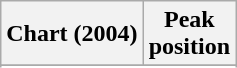<table class="wikitable sortable plainrowheaders" style="text-align:center">
<tr>
<th scope="col">Chart (2004)</th>
<th scope="col">Peak<br>position</th>
</tr>
<tr>
</tr>
<tr>
</tr>
<tr>
</tr>
</table>
